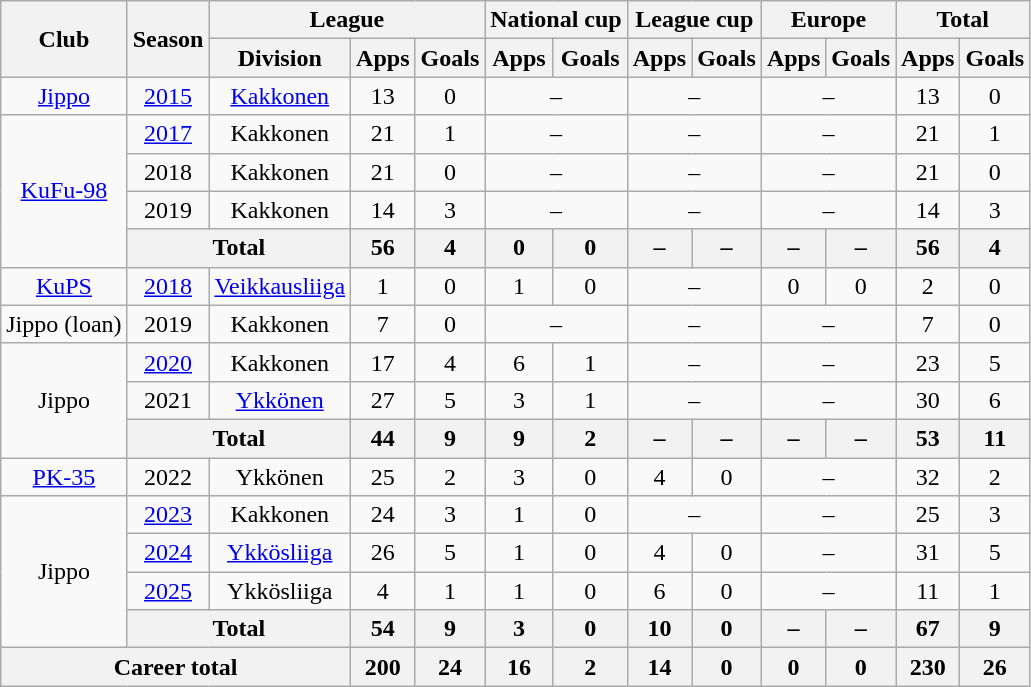<table class="wikitable" style="text-align:center">
<tr>
<th rowspan="2">Club</th>
<th rowspan="2">Season</th>
<th colspan="3">League</th>
<th colspan="2">National cup</th>
<th colspan="2">League cup</th>
<th colspan="2">Europe</th>
<th colspan="2">Total</th>
</tr>
<tr>
<th>Division</th>
<th>Apps</th>
<th>Goals</th>
<th>Apps</th>
<th>Goals</th>
<th>Apps</th>
<th>Goals</th>
<th>Apps</th>
<th>Goals</th>
<th>Apps</th>
<th>Goals</th>
</tr>
<tr>
<td><a href='#'>Jippo</a></td>
<td><a href='#'>2015</a></td>
<td><a href='#'>Kakkonen</a></td>
<td>13</td>
<td>0</td>
<td colspan=2>–</td>
<td colspan=2>–</td>
<td colspan=2>–</td>
<td>13</td>
<td>0</td>
</tr>
<tr>
<td rowspan=4><a href='#'>KuFu-98</a></td>
<td><a href='#'>2017</a></td>
<td>Kakkonen</td>
<td>21</td>
<td>1</td>
<td colspan=2>–</td>
<td colspan=2>–</td>
<td colspan=2>–</td>
<td>21</td>
<td>1</td>
</tr>
<tr>
<td>2018</td>
<td>Kakkonen</td>
<td>21</td>
<td>0</td>
<td colspan=2>–</td>
<td colspan=2>–</td>
<td colspan=2>–</td>
<td>21</td>
<td>0</td>
</tr>
<tr>
<td>2019</td>
<td>Kakkonen</td>
<td>14</td>
<td>3</td>
<td colspan=2>–</td>
<td colspan=2>–</td>
<td colspan=2>–</td>
<td>14</td>
<td>3</td>
</tr>
<tr>
<th colspan="2">Total</th>
<th>56</th>
<th>4</th>
<th>0</th>
<th>0</th>
<th>–</th>
<th>–</th>
<th>–</th>
<th>–</th>
<th>56</th>
<th>4</th>
</tr>
<tr>
<td><a href='#'>KuPS</a></td>
<td><a href='#'>2018</a></td>
<td><a href='#'>Veikkausliiga</a></td>
<td>1</td>
<td>0</td>
<td>1</td>
<td>0</td>
<td colspan=2>–</td>
<td>0</td>
<td>0</td>
<td>2</td>
<td>0</td>
</tr>
<tr>
<td>Jippo (loan)</td>
<td>2019</td>
<td>Kakkonen</td>
<td>7</td>
<td>0</td>
<td colspan=2>–</td>
<td colspan=2>–</td>
<td colspan=2>–</td>
<td>7</td>
<td>0</td>
</tr>
<tr>
<td rowspan=3>Jippo</td>
<td><a href='#'>2020</a></td>
<td>Kakkonen</td>
<td>17</td>
<td>4</td>
<td>6</td>
<td>1</td>
<td colspan=2>–</td>
<td colspan=2>–</td>
<td>23</td>
<td>5</td>
</tr>
<tr>
<td>2021</td>
<td><a href='#'>Ykkönen</a></td>
<td>27</td>
<td>5</td>
<td>3</td>
<td>1</td>
<td colspan=2>–</td>
<td colspan=2>–</td>
<td>30</td>
<td>6</td>
</tr>
<tr>
<th colspan="2">Total</th>
<th>44</th>
<th>9</th>
<th>9</th>
<th>2</th>
<th>–</th>
<th>–</th>
<th>–</th>
<th>–</th>
<th>53</th>
<th>11</th>
</tr>
<tr>
<td><a href='#'>PK-35</a></td>
<td>2022</td>
<td>Ykkönen</td>
<td>25</td>
<td>2</td>
<td>3</td>
<td>0</td>
<td>4</td>
<td>0</td>
<td colspan=2>–</td>
<td>32</td>
<td>2</td>
</tr>
<tr>
<td rowspan=4>Jippo</td>
<td><a href='#'>2023</a></td>
<td>Kakkonen</td>
<td>24</td>
<td>3</td>
<td>1</td>
<td>0</td>
<td colspan=2>–</td>
<td colspan=2>–</td>
<td>25</td>
<td>3</td>
</tr>
<tr>
<td><a href='#'>2024</a></td>
<td><a href='#'>Ykkösliiga</a></td>
<td>26</td>
<td>5</td>
<td>1</td>
<td>0</td>
<td>4</td>
<td>0</td>
<td colspan=2>–</td>
<td>31</td>
<td>5</td>
</tr>
<tr>
<td><a href='#'>2025</a></td>
<td>Ykkösliiga</td>
<td>4</td>
<td>1</td>
<td>1</td>
<td>0</td>
<td>6</td>
<td>0</td>
<td colspan=2>–</td>
<td>11</td>
<td>1</td>
</tr>
<tr>
<th colspan="2">Total</th>
<th>54</th>
<th>9</th>
<th>3</th>
<th>0</th>
<th>10</th>
<th>0</th>
<th>–</th>
<th>–</th>
<th>67</th>
<th>9</th>
</tr>
<tr>
<th colspan="3">Career total</th>
<th>200</th>
<th>24</th>
<th>16</th>
<th>2</th>
<th>14</th>
<th>0</th>
<th>0</th>
<th>0</th>
<th>230</th>
<th>26</th>
</tr>
</table>
